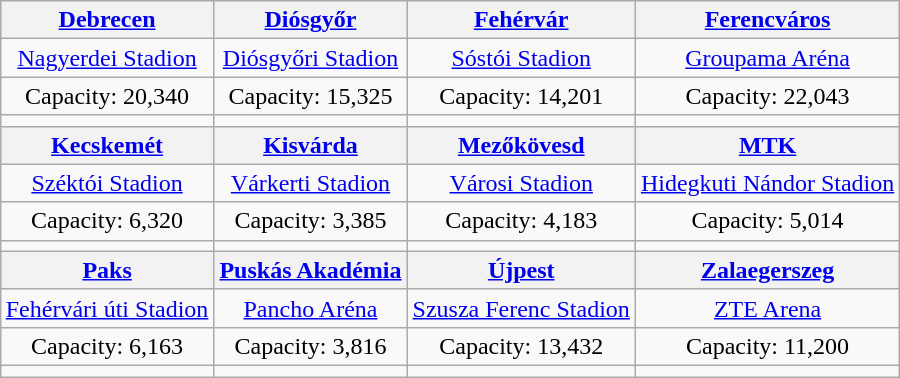<table class="wikitable" style="text-align:center;margin:1em auto;">
<tr>
<th><a href='#'>Debrecen</a></th>
<th><a href='#'>Diósgyőr</a></th>
<th><a href='#'>Fehérvár</a></th>
<th><a href='#'>Ferencváros</a></th>
</tr>
<tr>
<td><a href='#'>Nagyerdei Stadion</a></td>
<td><a href='#'>Diósgyőri Stadion</a></td>
<td><a href='#'>Sóstói Stadion</a></td>
<td><a href='#'>Groupama Aréna</a></td>
</tr>
<tr>
<td>Capacity: 20,340</td>
<td>Capacity: 15,325</td>
<td>Capacity: 14,201</td>
<td>Capacity: 22,043</td>
</tr>
<tr>
<td></td>
<td></td>
<td></td>
<td></td>
</tr>
<tr>
<th><a href='#'>Kecskemét</a></th>
<th><a href='#'>Kisvárda</a></th>
<th><a href='#'>Mezőkövesd</a></th>
<th><a href='#'>MTK</a></th>
</tr>
<tr>
<td><a href='#'>Széktói Stadion</a></td>
<td><a href='#'>Várkerti Stadion</a></td>
<td><a href='#'>Városi Stadion</a></td>
<td><a href='#'>Hidegkuti Nándor Stadion</a></td>
</tr>
<tr>
<td>Capacity: 6,320</td>
<td>Capacity: 3,385</td>
<td>Capacity: 4,183</td>
<td>Capacity: 5,014</td>
</tr>
<tr>
<td></td>
<td></td>
<td></td>
<td></td>
</tr>
<tr>
<th><a href='#'>Paks</a></th>
<th><a href='#'>Puskás Akadémia</a></th>
<th><a href='#'>Újpest</a></th>
<th><a href='#'>Zalaegerszeg</a></th>
</tr>
<tr>
<td><a href='#'>Fehérvári úti Stadion</a></td>
<td><a href='#'>Pancho Aréna</a></td>
<td><a href='#'>Szusza Ferenc Stadion</a></td>
<td><a href='#'>ZTE Arena</a></td>
</tr>
<tr>
<td>Capacity: 6,163</td>
<td>Capacity: 3,816</td>
<td>Capacity: 13,432</td>
<td>Capacity: 11,200</td>
</tr>
<tr>
<td></td>
<td></td>
<td></td>
<td></td>
</tr>
</table>
